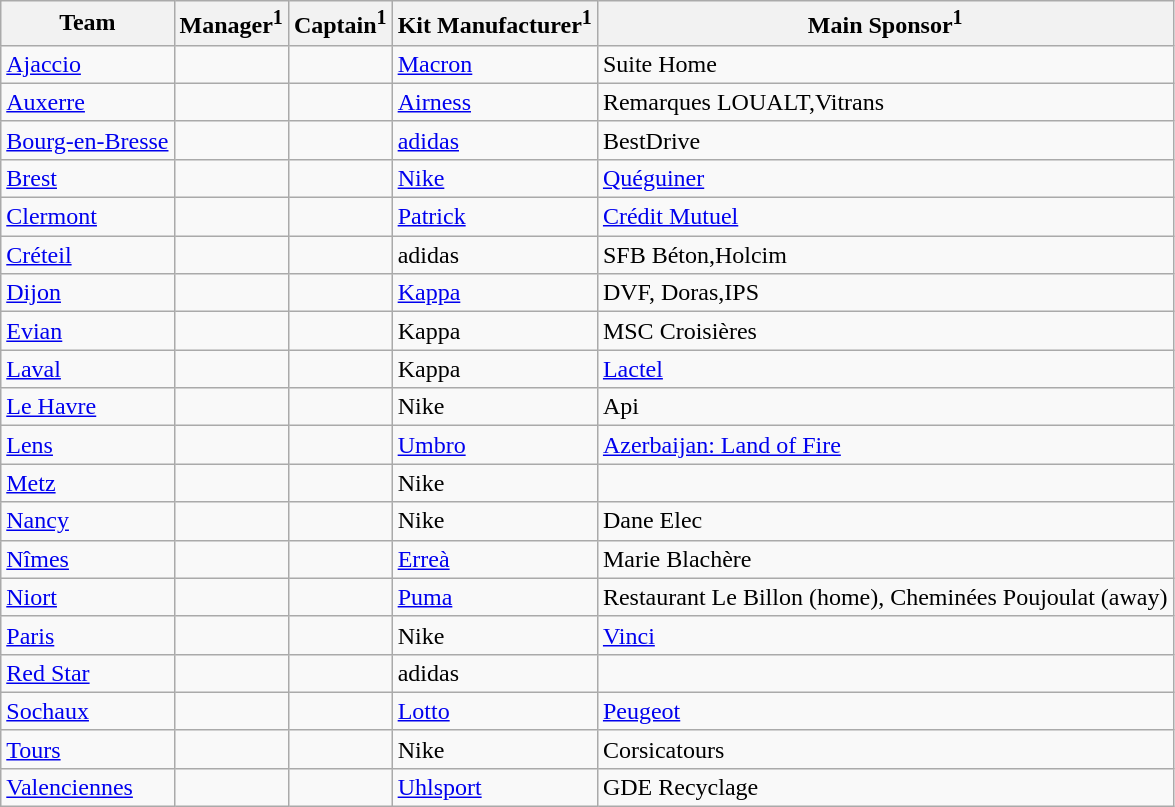<table class="wikitable sortable" style="text-align: left;">
<tr>
<th>Team</th>
<th>Manager<sup>1</sup></th>
<th>Captain<sup>1</sup></th>
<th>Kit Manufacturer<sup>1</sup></th>
<th>Main Sponsor<sup>1</sup></th>
</tr>
<tr>
<td><a href='#'>Ajaccio</a></td>
<td> </td>
<td> </td>
<td><a href='#'>Macron</a></td>
<td>Suite Home</td>
</tr>
<tr>
<td><a href='#'>Auxerre</a></td>
<td> </td>
<td> </td>
<td><a href='#'>Airness</a></td>
<td>Remarques LOUALT,Vitrans</td>
</tr>
<tr>
<td><a href='#'>Bourg-en-Bresse</a></td>
<td> </td>
<td> </td>
<td><a href='#'>adidas</a></td>
<td>BestDrive</td>
</tr>
<tr>
<td><a href='#'>Brest</a></td>
<td> </td>
<td> </td>
<td><a href='#'>Nike</a></td>
<td><a href='#'>Quéguiner</a></td>
</tr>
<tr>
<td><a href='#'>Clermont</a></td>
<td> </td>
<td> </td>
<td><a href='#'>Patrick</a></td>
<td><a href='#'>Crédit Mutuel</a></td>
</tr>
<tr>
<td><a href='#'>Créteil</a></td>
<td> </td>
<td> </td>
<td>adidas</td>
<td>SFB Béton,Holcim</td>
</tr>
<tr>
<td><a href='#'>Dijon</a></td>
<td> </td>
<td> </td>
<td><a href='#'>Kappa</a></td>
<td>DVF, Doras,IPS</td>
</tr>
<tr>
<td><a href='#'>Evian</a></td>
<td> </td>
<td> </td>
<td>Kappa</td>
<td>MSC Croisières</td>
</tr>
<tr>
<td><a href='#'>Laval</a></td>
<td> </td>
<td> </td>
<td>Kappa</td>
<td><a href='#'>Lactel</a></td>
</tr>
<tr>
<td><a href='#'>Le Havre</a></td>
<td> </td>
<td> </td>
<td>Nike</td>
<td>Api</td>
</tr>
<tr>
<td><a href='#'>Lens</a></td>
<td> </td>
<td> </td>
<td><a href='#'>Umbro</a></td>
<td><a href='#'>Azerbaijan: Land of Fire</a></td>
</tr>
<tr>
<td><a href='#'>Metz</a></td>
<td> </td>
<td> </td>
<td>Nike</td>
<td></td>
</tr>
<tr>
<td><a href='#'>Nancy</a></td>
<td> </td>
<td> </td>
<td>Nike</td>
<td>Dane Elec</td>
</tr>
<tr>
<td><a href='#'>Nîmes</a></td>
<td> </td>
<td> </td>
<td><a href='#'>Erreà</a></td>
<td>Marie Blachère</td>
</tr>
<tr>
<td><a href='#'>Niort</a></td>
<td> </td>
<td> </td>
<td><a href='#'>Puma</a></td>
<td>Restaurant Le Billon (home), Cheminées Poujoulat (away)</td>
</tr>
<tr>
<td><a href='#'>Paris</a></td>
<td> </td>
<td> </td>
<td>Nike</td>
<td><a href='#'>Vinci</a></td>
</tr>
<tr>
<td><a href='#'>Red Star</a></td>
<td> </td>
<td> </td>
<td>adidas</td>
<td></td>
</tr>
<tr>
<td><a href='#'>Sochaux</a></td>
<td> </td>
<td> </td>
<td><a href='#'>Lotto</a></td>
<td><a href='#'>Peugeot</a></td>
</tr>
<tr>
<td><a href='#'>Tours</a></td>
<td> </td>
<td> </td>
<td>Nike</td>
<td>Corsicatours</td>
</tr>
<tr>
<td><a href='#'>Valenciennes</a></td>
<td> </td>
<td> </td>
<td><a href='#'>Uhlsport</a></td>
<td>GDE Recyclage</td>
</tr>
</table>
